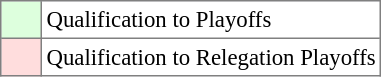<table cellpadding="3" cellspacing="0" border="1" style="background:#f7f8ff; font-size:95%; border:gray solid 1px; border-collapse:collapse; text-align:center;">
<tr>
<td style="background:#dfd; width:20px;"></td>
<td style="background:#fff; text-align:left;">Qualification to Playoffs</td>
</tr>
<tr>
<td style="background:#fdd; width:20px;"></td>
<td style="background:#fff; text-align:left;">Qualification to Relegation Playoffs</td>
</tr>
</table>
